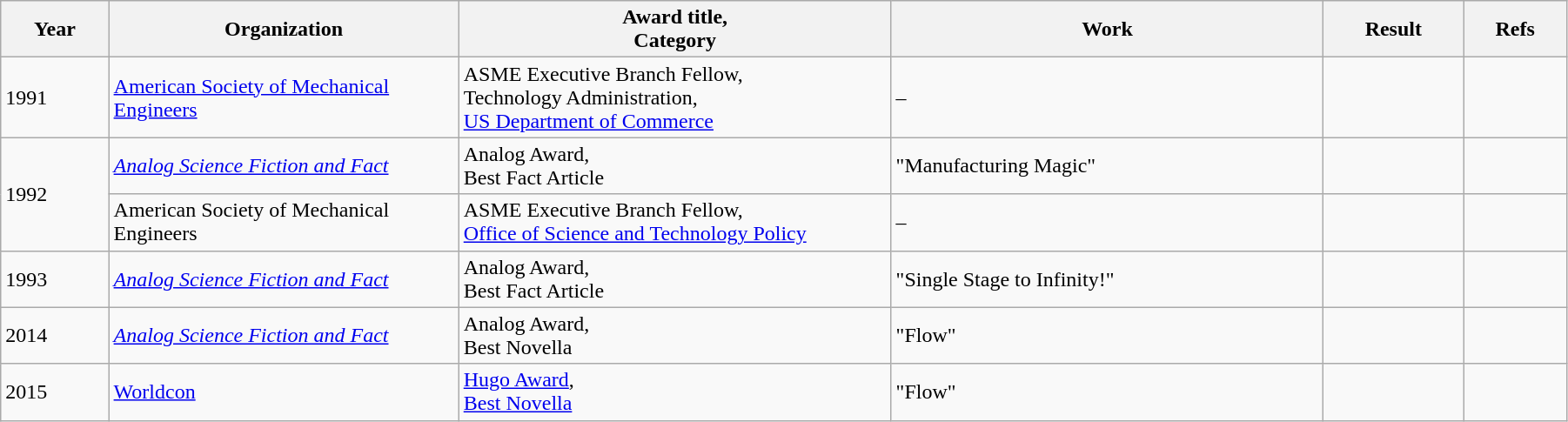<table class="wikitable" style="width:95%;" cellpadding="5">
<tr>
<th scope="col" style="width:30px;">Year</th>
<th scope="col" style="width:120px;">Organization</th>
<th scope="col" style="width:150px;">Award title,<br>Category</th>
<th scope="col" style="width:150px;">Work</th>
<th scope="col" style="width:10px;">Result</th>
<th scope="col" style="width:10px;">Refs<br></th>
</tr>
<tr>
<td>1991</td>
<td><a href='#'>American Society of Mechanical Engineers</a></td>
<td>ASME Executive Branch Fellow,<br> Technology Administration,<br> <a href='#'>US Department of Commerce</a></td>
<td>–</td>
<td></td>
<td></td>
</tr>
<tr>
<td rowspan="2">1992</td>
<td><em><a href='#'>Analog Science Fiction and Fact</a></em></td>
<td>Analog Award,<br> Best Fact Article</td>
<td>"Manufacturing Magic"</td>
<td></td>
<td></td>
</tr>
<tr>
<td>American Society of Mechanical Engineers</td>
<td>ASME Executive Branch Fellow,<br> <a href='#'>Office of Science and Technology Policy</a></td>
<td>–</td>
<td></td>
<td></td>
</tr>
<tr>
<td>1993</td>
<td><em><a href='#'>Analog Science Fiction and Fact</a></em></td>
<td>Analog Award,<br> Best Fact Article</td>
<td>"Single Stage to Infinity!"</td>
<td></td>
<td></td>
</tr>
<tr>
<td>2014</td>
<td><em><a href='#'>Analog Science Fiction and Fact</a></em></td>
<td>Analog Award,<br> Best Novella</td>
<td>"Flow"</td>
<td></td>
<td></td>
</tr>
<tr>
<td>2015</td>
<td><a href='#'>Worldcon</a></td>
<td><a href='#'>Hugo Award</a>,<br><a href='#'>Best Novella</a></td>
<td>"Flow"</td>
<td></td>
<td></td>
</tr>
</table>
